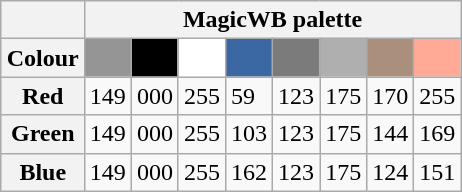<table class="wikitable" style="margin-left:auto;margin-right:auto;">
<tr>
<th></th>
<th colspan="8">MagicWB palette</th>
</tr>
<tr>
<th>Colour</th>
<td style="background-color:rgb(149,149,149);"></td>
<td style="background-color:rgb(000,000,000);"></td>
<td style="background-color:rgb(255,255,255);"></td>
<td style="background-color:rgb(59,103,162);"></td>
<td style="background-color:rgb(123,123,123);"></td>
<td style="background-color:rgb(175,175,175);"></td>
<td style="background-color:rgb(170,144,124);"></td>
<td style="background-color:rgb(255,169,151);"></td>
</tr>
<tr>
<th>Red</th>
<td>149</td>
<td>000</td>
<td>255</td>
<td>59</td>
<td>123</td>
<td>175</td>
<td>170</td>
<td>255</td>
</tr>
<tr>
<th>Green</th>
<td>149</td>
<td>000</td>
<td>255</td>
<td>103</td>
<td>123</td>
<td>175</td>
<td>144</td>
<td>169</td>
</tr>
<tr>
<th>Blue</th>
<td>149</td>
<td>000</td>
<td>255</td>
<td>162</td>
<td>123</td>
<td>175</td>
<td>124</td>
<td>151</td>
</tr>
</table>
